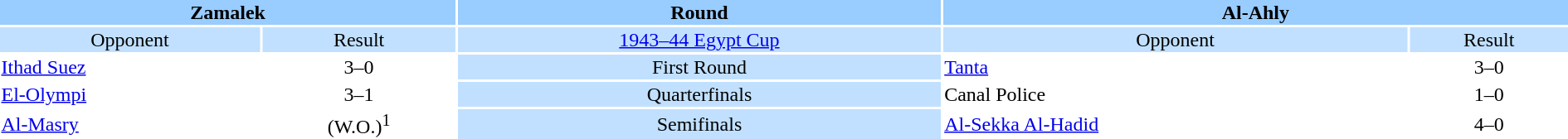<table style="width:100%; text-align:center;">
<tr style="vertical-align:top; background:#9cf;">
<th colspan=2 style="width:1*">Zamalek</th>
<th><strong>Round</strong></th>
<th colspan=2 style="width:1*">Al-Ahly</th>
</tr>
<tr style="vertical-align:top; background:#c1e0ff;">
<td>Opponent</td>
<td>Result</td>
<td><a href='#'>1943–44 Egypt Cup</a></td>
<td>Opponent</td>
<td>Result</td>
</tr>
<tr>
<td align=left><a href='#'>Ithad Suez</a></td>
<td>3–0</td>
<td style="background:#c1e0ff;">First Round</td>
<td align=left><a href='#'>Tanta</a></td>
<td>3–0</td>
</tr>
<tr>
<td align=left><a href='#'>El-Olympi</a></td>
<td>3–1</td>
<td style="background:#c1e0ff;">Quarterfinals</td>
<td align=left>Canal Police</td>
<td>1–0</td>
</tr>
<tr>
<td align=left><a href='#'>Al-Masry</a></td>
<td>(W.O.)<sup>1</sup></td>
<td style="background:#c1e0ff;">Semifinals</td>
<td align=left><a href='#'>Al-Sekka Al-Hadid</a></td>
<td>4–0</td>
</tr>
</table>
